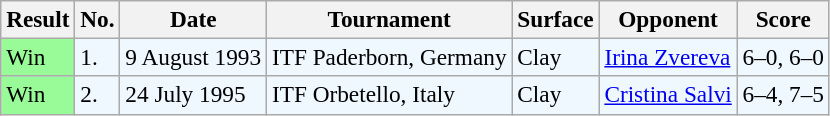<table class="sortable wikitable" style=font-size:97%>
<tr>
<th>Result</th>
<th>No.</th>
<th>Date</th>
<th>Tournament</th>
<th>Surface</th>
<th>Opponent</th>
<th class="unsortable">Score</th>
</tr>
<tr style="background:#f0f8ff;">
<td style="background:#98fb98;">Win</td>
<td>1.</td>
<td>9 August 1993</td>
<td>ITF Paderborn, Germany</td>
<td>Clay</td>
<td> <a href='#'>Irina Zvereva</a></td>
<td>6–0, 6–0</td>
</tr>
<tr style="background:#f0f8ff;">
<td style="background:#98fb98;">Win</td>
<td>2.</td>
<td>24 July 1995</td>
<td>ITF Orbetello, Italy</td>
<td>Clay</td>
<td> <a href='#'>Cristina Salvi</a></td>
<td>6–4, 7–5</td>
</tr>
</table>
